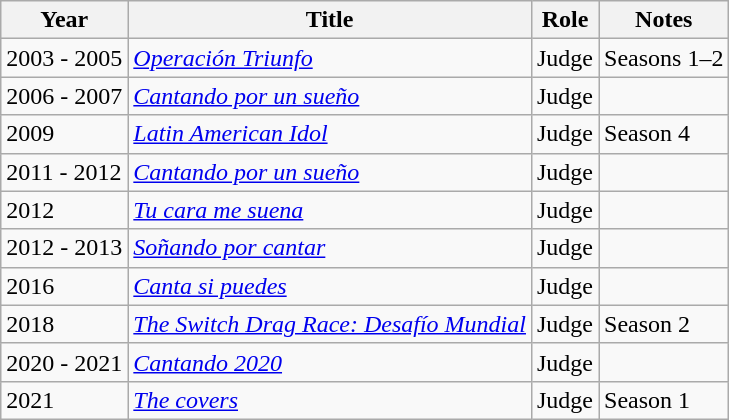<table class="wikitable">
<tr>
<th>Year</th>
<th>Title</th>
<th>Role</th>
<th>Notes</th>
</tr>
<tr>
<td>2003 - 2005</td>
<td> <em><a href='#'>Operación Triunfo</a></em></td>
<td>Judge</td>
<td>Seasons 1–2</td>
</tr>
<tr>
<td>2006 - 2007</td>
<td> <em><a href='#'>Cantando por un sueño</a></em></td>
<td>Judge</td>
<td></td>
</tr>
<tr>
<td>2009</td>
<td> <em><a href='#'>Latin American Idol</a></em></td>
<td>Judge</td>
<td>Season 4</td>
</tr>
<tr>
<td>2011 - 2012</td>
<td> <em><a href='#'>Cantando por un sueño</a></em></td>
<td>Judge</td>
<td></td>
</tr>
<tr>
<td>2012</td>
<td> <em><a href='#'>Tu cara me suena</a></em></td>
<td>Judge</td>
<td></td>
</tr>
<tr>
<td>2012 - 2013</td>
<td> <em><a href='#'>Soñando por cantar</a></em></td>
<td>Judge</td>
<td></td>
</tr>
<tr>
<td>2016</td>
<td> <em><a href='#'>Canta si puedes</a></em></td>
<td>Judge</td>
<td></td>
</tr>
<tr>
<td>2018</td>
<td> <em><a href='#'>The Switch Drag Race: Desafío Mundial</a></em></td>
<td>Judge</td>
<td>Season 2</td>
</tr>
<tr>
<td>2020 - 2021</td>
<td> <em><a href='#'>Cantando 2020</a></em></td>
<td>Judge</td>
<td></td>
</tr>
<tr>
<td>2021</td>
<td> <em><a href='#'>The covers</a></em></td>
<td>Judge</td>
<td>Season 1</td>
</tr>
</table>
